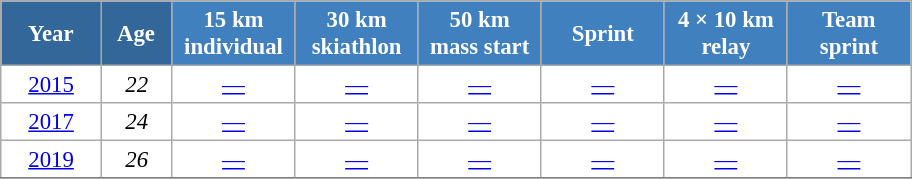<table class="wikitable" style="font-size:95%; text-align:center; border:grey solid 1px; border-collapse:collapse; background:#ffffff;">
<tr>
<th style="background-color:#369; color:white; width:60px;"> Year </th>
<th style="background-color:#369; color:white; width:40px;"> Age </th>
<th style="background-color:#4180be; color:white; width:75px;"> 15 km <br> individual </th>
<th style="background-color:#4180be; color:white; width:75px;"> 30 km <br> skiathlon </th>
<th style="background-color:#4180be; color:white; width:75px;"> 50 km <br> mass start </th>
<th style="background-color:#4180be; color:white; width:75px;"> Sprint </th>
<th style="background-color:#4180be; color:white; width:75px;"> 4 × 10 km <br> relay </th>
<th style="background-color:#4180be; color:white; width:75px;"> Team <br> sprint </th>
</tr>
<tr>
<td><a href='#'>2015</a></td>
<td><em>22</em></td>
<td><a href='#'>—</a></td>
<td><a href='#'>—</a></td>
<td><a href='#'>—</a></td>
<td><a href='#'>—</a></td>
<td><a href='#'>—</a></td>
<td><a href='#'>—</a></td>
</tr>
<tr>
<td><a href='#'>2017</a></td>
<td><em>24</em></td>
<td><a href='#'>—</a></td>
<td><a href='#'>—</a></td>
<td><a href='#'>—</a></td>
<td><a href='#'>—</a></td>
<td><a href='#'>—</a></td>
<td><a href='#'>—</a></td>
</tr>
<tr>
<td><a href='#'>2019</a></td>
<td><em>26</em></td>
<td><a href='#'>—</a></td>
<td><a href='#'>—</a></td>
<td><a href='#'>—</a></td>
<td><a href='#'>—</a></td>
<td><a href='#'>—</a></td>
<td><a href='#'>—</a></td>
</tr>
<tr>
</tr>
</table>
